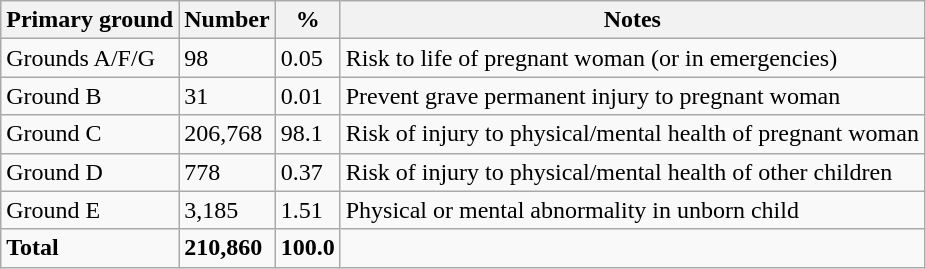<table class="wikitable">
<tr>
<th>Primary ground</th>
<th>Number</th>
<th>%</th>
<th>Notes</th>
</tr>
<tr>
<td>Grounds A/F/G</td>
<td>98</td>
<td>0.05</td>
<td>Risk to life of pregnant woman (or in emergencies)</td>
</tr>
<tr>
<td>Ground B</td>
<td>31</td>
<td>0.01</td>
<td>Prevent grave permanent injury to pregnant woman</td>
</tr>
<tr>
<td>Ground C</td>
<td>206,768</td>
<td>98.1</td>
<td>Risk of injury to physical/mental health of pregnant woman</td>
</tr>
<tr>
<td>Ground D</td>
<td>778</td>
<td>0.37</td>
<td>Risk of injury to physical/mental health of other children</td>
</tr>
<tr>
<td>Ground E</td>
<td>3,185</td>
<td>1.51</td>
<td>Physical or mental abnormality in unborn child</td>
</tr>
<tr>
<td><strong>Total</strong></td>
<td><strong>210,860</strong></td>
<td><strong>100.0</strong></td>
<td></td>
</tr>
</table>
